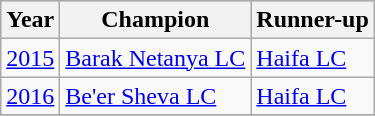<table class="wikitable">
<tr style="background:#cccccc;">
<th>Year</th>
<th>Champion</th>
<th>Runner-up</th>
</tr>
<tr>
<td><a href='#'>2015</a></td>
<td><a href='#'>Barak Netanya LC</a></td>
<td><a href='#'>Haifa LC</a></td>
</tr>
<tr>
<td><a href='#'>2016</a></td>
<td><a href='#'>Be'er Sheva LC</a></td>
<td><a href='#'>Haifa LC</a></td>
</tr>
<tr>
</tr>
</table>
